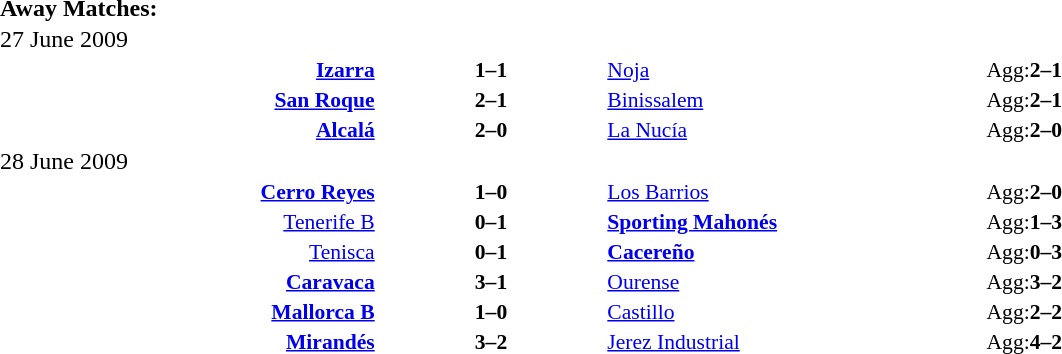<table width=100% cellspacing=1>
<tr>
<th width=20%></th>
<th width=12%></th>
<th width=20%></th>
<th></th>
</tr>
<tr>
<td><strong>Away Matches:</strong></td>
</tr>
<tr>
<td>27 June 2009</td>
</tr>
<tr style=font-size:90%>
<td align=right><strong><a href='#'>Izarra</a></strong></td>
<td align=center><strong>1–1</strong></td>
<td><a href='#'>Noja</a></td>
<td>Agg:<strong>2–1</strong></td>
</tr>
<tr style=font-size:90%>
<td align=right><strong><a href='#'>San Roque</a></strong></td>
<td align=center><strong>2–1</strong></td>
<td><a href='#'>Binissalem</a></td>
<td>Agg:<strong>2–1</strong></td>
</tr>
<tr style=font-size:90%>
<td align=right><strong><a href='#'>Alcalá</a></strong></td>
<td align=center><strong>2–0</strong></td>
<td><a href='#'>La Nucía</a></td>
<td>Agg:<strong>2–0</strong></td>
</tr>
<tr>
<td>28 June 2009</td>
</tr>
<tr style=font-size:90%>
<td align=right><strong><a href='#'>Cerro Reyes</a></strong></td>
<td align=center><strong>1–0</strong></td>
<td><a href='#'>Los Barrios</a></td>
<td>Agg:<strong>2–0</strong></td>
</tr>
<tr style=font-size:90%>
<td align=right><a href='#'>Tenerife B</a></td>
<td align=center><strong>0–1</strong></td>
<td><strong><a href='#'>Sporting Mahonés</a></strong></td>
<td>Agg:<strong>1–3</strong></td>
</tr>
<tr style=font-size:90%>
<td align=right><a href='#'>Tenisca</a></td>
<td align=center><strong>0–1</strong></td>
<td><strong><a href='#'>Cacereño</a></strong></td>
<td>Agg:<strong>0–3</strong></td>
</tr>
<tr style=font-size:90%>
<td align=right><strong><a href='#'>Caravaca</a></strong></td>
<td align=center><strong>3–1</strong></td>
<td><a href='#'>Ourense</a></td>
<td>Agg:<strong>3–2</strong></td>
</tr>
<tr style=font-size:90%>
<td align=right><strong><a href='#'>Mallorca B</a></strong></td>
<td align=center><strong>1–0</strong></td>
<td><a href='#'>Castillo</a></td>
<td>Agg:<strong>2–2</strong></td>
</tr>
<tr style=font-size:90%>
<td align=right><strong><a href='#'>Mirandés</a></strong></td>
<td align=center><strong>3–2</strong></td>
<td><a href='#'>Jerez Industrial</a></td>
<td>Agg:<strong>4–2</strong></td>
</tr>
</table>
